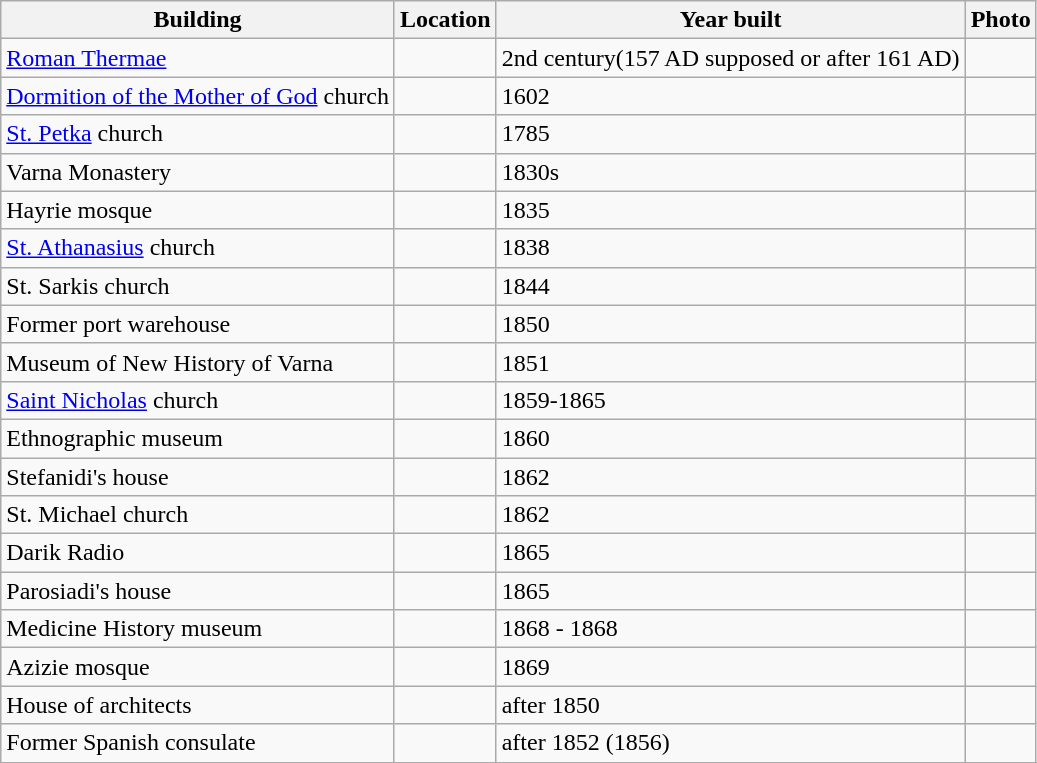<table class="wikitable  sortable">
<tr>
<th>Building</th>
<th>Location</th>
<th>Year built</th>
<th>Photo</th>
</tr>
<tr>
<td><a href='#'>Roman Thermae</a></td>
<td></td>
<td>2nd century(157 AD supposed or after 161 AD) </td>
<td></td>
</tr>
<tr>
<td><a href='#'>Dormition of the Mother of God</a> church</td>
<td></td>
<td>1602 </td>
<td></td>
</tr>
<tr>
<td><a href='#'>St. Petka</a> church</td>
<td></td>
<td>1785 </td>
<td></td>
</tr>
<tr>
<td>Varna Monastery</td>
<td></td>
<td>1830s </td>
<td></td>
</tr>
<tr>
<td>Hayrie mosque</td>
<td></td>
<td>1835 </td>
<td></td>
</tr>
<tr>
<td><a href='#'>St. Athanasius</a> church</td>
<td></td>
<td>1838 </td>
<td></td>
</tr>
<tr>
<td>St. Sarkis church</td>
<td></td>
<td>1844 </td>
<td></td>
</tr>
<tr>
<td>Former port warehouse</td>
<td></td>
<td>1850 </td>
<td></td>
</tr>
<tr>
<td>Museum of New History of Varna</td>
<td></td>
<td>1851 </td>
<td></td>
</tr>
<tr>
<td><a href='#'>Saint Nicholas</a> church</td>
<td></td>
<td>1859-1865  </td>
<td></td>
</tr>
<tr>
<td>Ethnographic  museum</td>
<td></td>
<td>1860 </td>
<td></td>
</tr>
<tr>
<td>Stefanidi's house</td>
<td></td>
<td>1862 </td>
<td></td>
</tr>
<tr>
<td>St. Michael church</td>
<td></td>
<td>1862 </td>
<td></td>
</tr>
<tr>
<td>Darik Radio</td>
<td></td>
<td>1865 </td>
<td></td>
</tr>
<tr>
<td>Parosiadi's house</td>
<td></td>
<td>1865 </td>
<td></td>
</tr>
<tr>
<td>Medicine History museum</td>
<td></td>
<td>1868 - 1868 </td>
<td></td>
</tr>
<tr>
<td>Azizie mosque</td>
<td></td>
<td>1869 </td>
<td></td>
</tr>
<tr>
<td>House of architects</td>
<td></td>
<td>after  1850 </td>
<td></td>
</tr>
<tr>
<td>Former Spanish consulate</td>
<td></td>
<td>after 1852 (1856) </td>
<td></td>
</tr>
<tr>
</tr>
</table>
